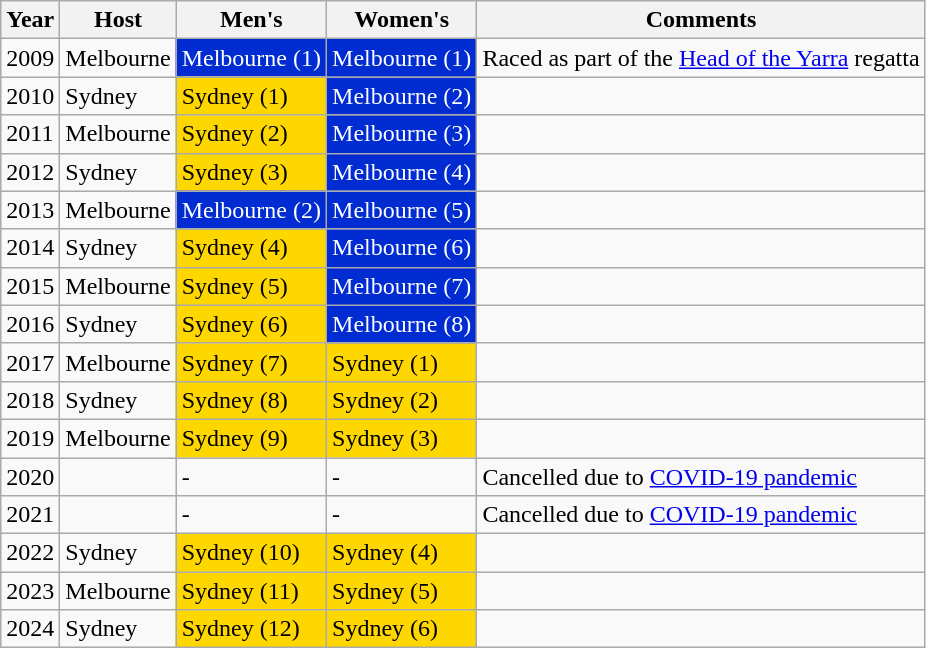<table class="wikitable">
<tr>
<th>Year</th>
<th>Host</th>
<th>Men's</th>
<th>Women's</th>
<th>Comments</th>
</tr>
<tr>
<td>2009</td>
<td>Melbourne</td>
<td style="background-color: #002cd1; color: white;">Melbourne (1)</td>
<td style="background-color: #002cd1; color: white;">Melbourne (1)</td>
<td>Raced as part of the <a href='#'>Head of the Yarra</a> regatta</td>
</tr>
<tr>
<td>2010</td>
<td>Sydney</td>
<td style="background-color: #ffd700">Sydney (1)</td>
<td style="background-color: #002cd1; color: white;">Melbourne (2)</td>
<td></td>
</tr>
<tr>
<td>2011</td>
<td>Melbourne</td>
<td style="background-color: #ffd700">Sydney (2)</td>
<td style="background-color: #002cd1; color: white;">Melbourne (3)</td>
<td></td>
</tr>
<tr>
<td>2012</td>
<td>Sydney</td>
<td style="background-color: #ffd700">Sydney (3)</td>
<td style="background-color: #002cd1; color: white;">Melbourne (4)</td>
<td></td>
</tr>
<tr>
<td>2013</td>
<td>Melbourne</td>
<td style="background-color: #002cd1; color: white;">Melbourne (2)</td>
<td style="background-color: #002cd1; color: white;">Melbourne (5)</td>
<td></td>
</tr>
<tr>
<td>2014</td>
<td>Sydney</td>
<td style="background-color: #ffd700">Sydney (4)</td>
<td style="background-color: #002cd1; color: white;">Melbourne (6)</td>
<td></td>
</tr>
<tr>
<td>2015</td>
<td>Melbourne</td>
<td style="background-color: #ffd700">Sydney (5)</td>
<td style="background-color: #002cd1; color: white;">Melbourne (7)</td>
<td></td>
</tr>
<tr>
<td>2016</td>
<td>Sydney</td>
<td style="background-color: #ffd700">Sydney (6)</td>
<td style="background-color: #002cd1; color: white;">Melbourne (8)</td>
<td></td>
</tr>
<tr>
<td>2017</td>
<td>Melbourne</td>
<td style="background-color: #ffd700">Sydney (7)</td>
<td style="background-color: #ffd700">Sydney (1)</td>
<td></td>
</tr>
<tr>
<td>2018</td>
<td>Sydney</td>
<td style="background-color: #ffd700">Sydney (8)</td>
<td style="background-color: #ffd700">Sydney (2)</td>
<td></td>
</tr>
<tr>
<td>2019</td>
<td>Melbourne</td>
<td style="background-color: #ffd700">Sydney (9)</td>
<td style="background-color: #ffd700">Sydney (3)</td>
<td></td>
</tr>
<tr>
<td>2020</td>
<td></td>
<td>-</td>
<td>-</td>
<td>Cancelled due to <a href='#'>COVID-19 pandemic</a></td>
</tr>
<tr>
<td>2021</td>
<td></td>
<td>-</td>
<td>-</td>
<td>Cancelled due to <a href='#'>COVID-19 pandemic</a></td>
</tr>
<tr>
<td>2022</td>
<td>Sydney</td>
<td style="background-color: #ffd700">Sydney (10)</td>
<td style="background-color: #ffd700">Sydney (4)</td>
<td></td>
</tr>
<tr>
<td>2023</td>
<td>Melbourne</td>
<td style="background-color: #ffd700">Sydney (11)</td>
<td style="background-color: #ffd700">Sydney (5)</td>
<td></td>
</tr>
<tr>
<td>2024</td>
<td>Sydney</td>
<td style="background-color: #ffd700">Sydney (12)</td>
<td style="background-color: #ffd700">Sydney (6)</td>
<td></td>
</tr>
</table>
